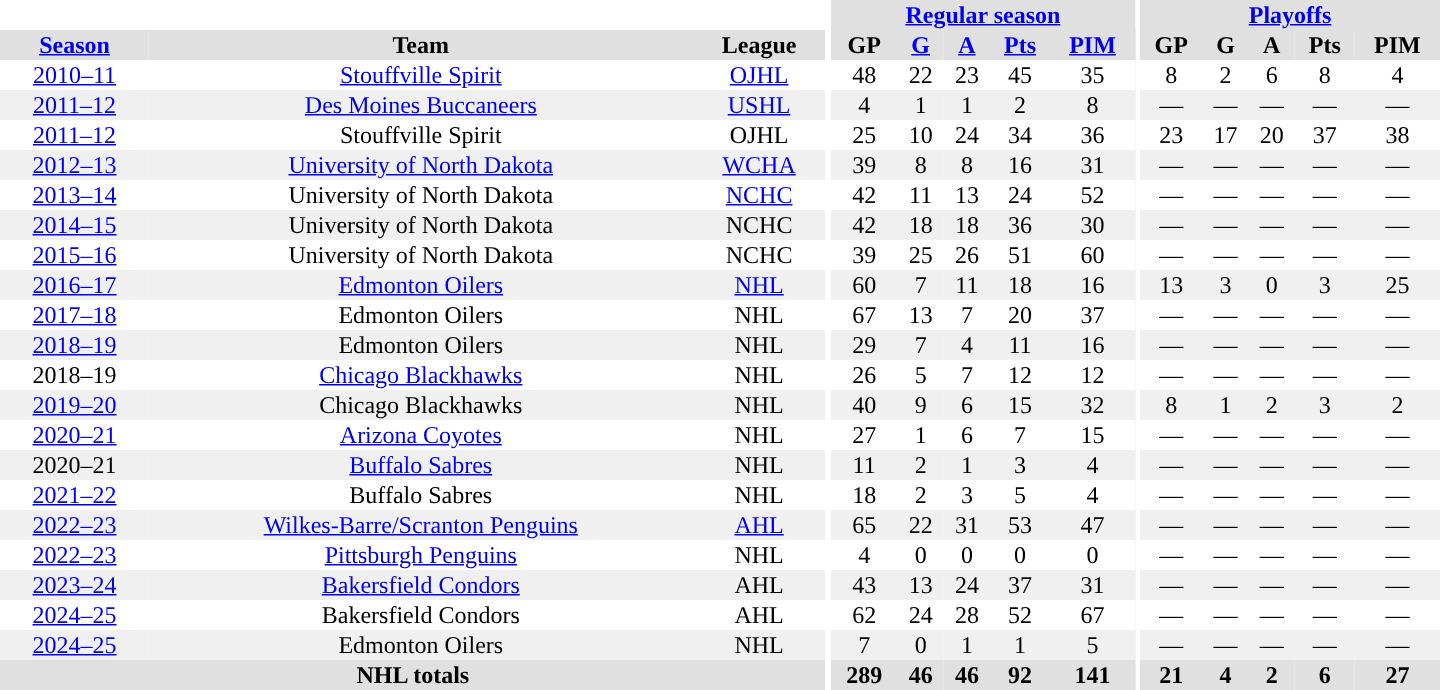<table border="0" cellpadding="1" cellspacing="0" style="text-align:center; width:60em">
<tr bgcolor="#e0e0e0">
<th colspan="3" bgcolor="#ffffff"></th>
<th rowspan="99" bgcolor="#ffffff"></th>
<th colspan="5"><a href='#'>Regular season</a></th>
<th rowspan="99" bgcolor="#ffffff"></th>
<th colspan="5"><a href='#'>Playoffs</a></th>
</tr>
<tr bgcolor="#e0e0e0">
<th><a href='#'>Season</a></th>
<th>Team</th>
<th>League</th>
<th>GP</th>
<th><a href='#'>G</a></th>
<th><a href='#'>A</a></th>
<th><a href='#'>Pts</a></th>
<th><a href='#'>PIM</a></th>
<th>GP</th>
<th>G</th>
<th>A</th>
<th>Pts</th>
<th>PIM</th>
</tr>
<tr>
<td><a href='#'>2010–11</a></td>
<td><a href='#'>Stouffville Spirit</a></td>
<td><a href='#'>OJHL</a></td>
<td>48</td>
<td>22</td>
<td>23</td>
<td>45</td>
<td>35</td>
<td>8</td>
<td>2</td>
<td>6</td>
<td>8</td>
<td>4</td>
</tr>
<tr bgcolor="#f0f0f0">
<td><a href='#'>2011–12</a></td>
<td><a href='#'>Des Moines Buccaneers</a></td>
<td><a href='#'>USHL</a></td>
<td>4</td>
<td>1</td>
<td>1</td>
<td>2</td>
<td>8</td>
<td>—</td>
<td>—</td>
<td>—</td>
<td>—</td>
<td>—</td>
</tr>
<tr>
<td><a href='#'>2011–12</a></td>
<td>Stouffville Spirit</td>
<td>OJHL</td>
<td>25</td>
<td>10</td>
<td>24</td>
<td>34</td>
<td>36</td>
<td>23</td>
<td>17</td>
<td>20</td>
<td>37</td>
<td>38</td>
</tr>
<tr bgcolor="#f0f0f0">
<td><a href='#'>2012–13</a></td>
<td><a href='#'>University of North Dakota</a></td>
<td><a href='#'>WCHA</a></td>
<td>39</td>
<td>8</td>
<td>8</td>
<td>16</td>
<td>31</td>
<td>—</td>
<td>—</td>
<td>—</td>
<td>—</td>
<td>—</td>
</tr>
<tr>
<td><a href='#'>2013–14</a></td>
<td>University of North Dakota</td>
<td><a href='#'>NCHC</a></td>
<td>42</td>
<td>11</td>
<td>13</td>
<td>24</td>
<td>52</td>
<td>—</td>
<td>—</td>
<td>—</td>
<td>—</td>
<td>—</td>
</tr>
<tr bgcolor="#f0f0f0">
<td><a href='#'>2014–15</a></td>
<td>University of North Dakota</td>
<td>NCHC</td>
<td>42</td>
<td>18</td>
<td>18</td>
<td>36</td>
<td>30</td>
<td>—</td>
<td>—</td>
<td>—</td>
<td>—</td>
<td>—</td>
</tr>
<tr>
<td><a href='#'>2015–16</a></td>
<td>University of  North Dakota</td>
<td>NCHC</td>
<td>39</td>
<td>25</td>
<td>26</td>
<td>51</td>
<td>60</td>
<td>—</td>
<td>—</td>
<td>—</td>
<td>—</td>
<td>—</td>
</tr>
<tr bgcolor="#f0f0f0">
<td><a href='#'>2016–17</a></td>
<td><a href='#'>Edmonton Oilers</a></td>
<td><a href='#'>NHL</a></td>
<td>60</td>
<td>7</td>
<td>11</td>
<td>18</td>
<td>16</td>
<td>13</td>
<td>3</td>
<td>0</td>
<td>3</td>
<td>25</td>
</tr>
<tr>
<td><a href='#'>2017–18</a></td>
<td>Edmonton Oilers</td>
<td>NHL</td>
<td>67</td>
<td>13</td>
<td>7</td>
<td>20</td>
<td>37</td>
<td>—</td>
<td>—</td>
<td>—</td>
<td>—</td>
<td>—</td>
</tr>
<tr bgcolor="#f0f0f0">
<td><a href='#'>2018–19</a></td>
<td>Edmonton Oilers</td>
<td>NHL</td>
<td>29</td>
<td>7</td>
<td>4</td>
<td>11</td>
<td>16</td>
<td>—</td>
<td>—</td>
<td>—</td>
<td>—</td>
<td>—</td>
</tr>
<tr>
<td>2018–19</td>
<td><a href='#'>Chicago Blackhawks</a></td>
<td>NHL</td>
<td>26</td>
<td>5</td>
<td>7</td>
<td>12</td>
<td>12</td>
<td>—</td>
<td>—</td>
<td>—</td>
<td>—</td>
<td>—</td>
</tr>
<tr bgcolor="#f0f0f0">
<td><a href='#'>2019–20</a></td>
<td>Chicago Blackhawks</td>
<td>NHL</td>
<td>40</td>
<td>9</td>
<td>6</td>
<td>15</td>
<td>32</td>
<td>8</td>
<td>1</td>
<td>2</td>
<td>3</td>
<td>2</td>
</tr>
<tr>
<td><a href='#'>2020–21</a></td>
<td><a href='#'>Arizona Coyotes</a></td>
<td>NHL</td>
<td>27</td>
<td>1</td>
<td>6</td>
<td>7</td>
<td>15</td>
<td>—</td>
<td>—</td>
<td>—</td>
<td>—</td>
<td>—</td>
</tr>
<tr bgcolor="#f0f0f0">
<td>2020–21</td>
<td><a href='#'>Buffalo Sabres</a></td>
<td>NHL</td>
<td>11</td>
<td>2</td>
<td>1</td>
<td>3</td>
<td>4</td>
<td>—</td>
<td>—</td>
<td>—</td>
<td>—</td>
<td>—</td>
</tr>
<tr>
<td><a href='#'>2021–22</a></td>
<td>Buffalo Sabres</td>
<td>NHL</td>
<td>18</td>
<td>2</td>
<td>3</td>
<td>5</td>
<td>4</td>
<td>—</td>
<td>—</td>
<td>—</td>
<td>—</td>
<td>—</td>
</tr>
<tr bgcolor="#f0f0f0">
<td><a href='#'>2022–23</a></td>
<td><a href='#'>Wilkes-Barre/Scranton Penguins</a></td>
<td><a href='#'>AHL</a></td>
<td>65</td>
<td>22</td>
<td>31</td>
<td>53</td>
<td>47</td>
<td>—</td>
<td>—</td>
<td>—</td>
<td>—</td>
<td>—</td>
</tr>
<tr>
<td><a href='#'>2022–23</a></td>
<td><a href='#'>Pittsburgh Penguins</a></td>
<td>NHL</td>
<td>4</td>
<td>0</td>
<td>0</td>
<td>0</td>
<td>0</td>
<td>—</td>
<td>—</td>
<td>—</td>
<td>—</td>
<td>—</td>
</tr>
<tr bgcolor="#f0f0f0">
<td><a href='#'>2023–24</a></td>
<td><a href='#'>Bakersfield Condors</a></td>
<td>AHL</td>
<td>43</td>
<td>13</td>
<td>24</td>
<td>37</td>
<td>31</td>
<td>—</td>
<td>—</td>
<td>—</td>
<td>—</td>
<td>—</td>
</tr>
<tr>
<td><a href='#'>2024–25</a></td>
<td>Bakersfield Condors</td>
<td>AHL</td>
<td>62</td>
<td>24</td>
<td>28</td>
<td>52</td>
<td>67</td>
<td>—</td>
<td>—</td>
<td>—</td>
<td>—</td>
<td>—</td>
</tr>
<tr bgcolor="#f0f0f0">
<td><a href='#'>2024–25</a></td>
<td>Edmonton Oilers</td>
<td>NHL</td>
<td>7</td>
<td>0</td>
<td>1</td>
<td>1</td>
<td>5</td>
<td>—</td>
<td>—</td>
<td>—</td>
<td>—</td>
<td>—</td>
</tr>
<tr bgcolor="#e0e0e">
<th colspan="3">NHL totals</th>
<th>289</th>
<th>46</th>
<th>46</th>
<th>92</th>
<th>141</th>
<th>21</th>
<th>4</th>
<th>2</th>
<th>6</th>
<th>27</th>
</tr>
</table>
